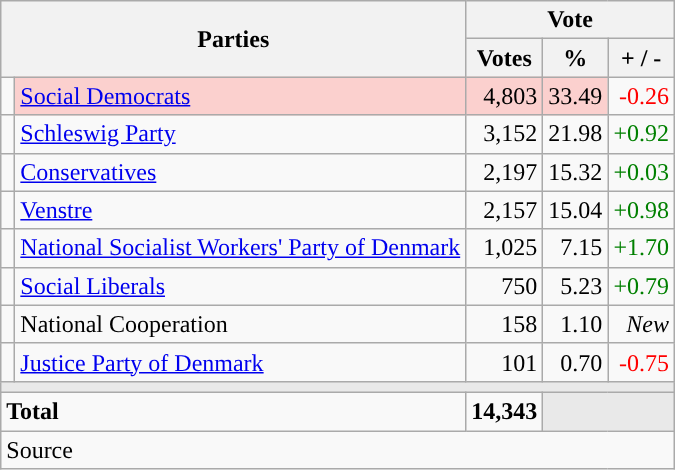<table class="wikitable" style="text-align:right;">
<tr>
<th style="text-align:centre;" rowspan="2" colspan="2" width="225">Parties</th>
<th colspan="3">Vote</th>
</tr>
<tr>
<th width="15">Votes</th>
<th width="15">%</th>
<th width="15">+ / -</th>
</tr>
<tr>
<td width="2" style="color:inherit;background:"></td>
<td bgcolor=#fbd0ce  align="left"><a href='#'>Social Democrats</a></td>
<td bgcolor=#fbd0ce>4,803</td>
<td bgcolor=#fbd0ce>33.49</td>
<td style=color:red;>-0.26</td>
</tr>
<tr>
<td width="2" style="color:inherit;background:"></td>
<td align="left"><a href='#'>Schleswig Party</a></td>
<td>3,152</td>
<td>21.98</td>
<td style=color:green;>+0.92</td>
</tr>
<tr>
<td width="2" style="color:inherit;background:"></td>
<td align="left"><a href='#'>Conservatives</a></td>
<td>2,197</td>
<td>15.32</td>
<td style=color:green;>+0.03</td>
</tr>
<tr>
<td width="2" style="color:inherit;background:"></td>
<td align="left"><a href='#'>Venstre</a></td>
<td>2,157</td>
<td>15.04</td>
<td style=color:green;>+0.98</td>
</tr>
<tr>
<td width="2" style="color:inherit;background:"></td>
<td align="left"><a href='#'>National Socialist Workers' Party of Denmark</a></td>
<td>1,025</td>
<td>7.15</td>
<td style=color:green;>+1.70</td>
</tr>
<tr>
<td width="2" style="color:inherit;background:"></td>
<td align="left"><a href='#'>Social Liberals</a></td>
<td>750</td>
<td>5.23</td>
<td style=color:green;>+0.79</td>
</tr>
<tr>
<td width="2" style="color:inherit;background:"></td>
<td align="left">National Cooperation</td>
<td>158</td>
<td>1.10</td>
<td><em>New</em></td>
</tr>
<tr>
<td width="2" style="color:inherit;background:"></td>
<td align="left"><a href='#'>Justice Party of Denmark</a></td>
<td>101</td>
<td>0.70</td>
<td style=color:red;>-0.75</td>
</tr>
<tr>
<td colspan="7" bgcolor="#E9E9E9"></td>
</tr>
<tr>
<td align="left" colspan="2"><strong>Total</strong></td>
<td><strong>14,343</strong></td>
<td bgcolor="#E9E9E9" colspan="2"></td>
</tr>
<tr>
<td align="left" colspan="6">Source</td>
</tr>
</table>
